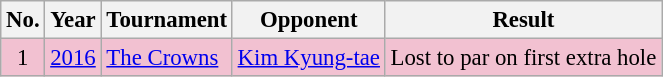<table class="wikitable" style="font-size:95%;">
<tr>
<th>No.</th>
<th>Year</th>
<th>Tournament</th>
<th>Opponent</th>
<th>Result</th>
</tr>
<tr style="background:#F2C1D1;">
<td align=center>1</td>
<td><a href='#'>2016</a></td>
<td><a href='#'>The Crowns</a></td>
<td> <a href='#'>Kim Kyung-tae</a></td>
<td>Lost to par on first extra hole</td>
</tr>
</table>
